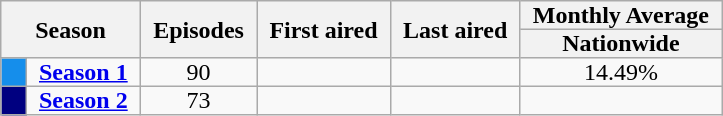<table class="wikitable plainrowheaders" style="text-align: center;">
<tr>
<th colspan="2" rowspan="2" style="padding: 0 8px;">Season</th>
<th rowspan="2" style="padding: 0 8px;">Episodes</th>
<th rowspan="2" style="padding: 0 8px;">First aired</th>
<th rowspan="2" style="padding: 0 8px;">Last aired</th>
<th style="padding: 0 8px;">Monthly Average</th>
</tr>
<tr>
<th style="padding: 0 8px;">Nationwide</th>
</tr>
<tr>
<td style="padding: 0 8px; background:#158EEB;"></td>
<td style="padding: 0 8px;"><strong><a href='#'>Season 1</a></strong></td>
<td style="padding: 0 8px;">90</td>
<td style="padding: 0 8px;"></td>
<td style="padding: 0 8px;"></td>
<td style="padding: 0 8px;">14.49%</td>
</tr>
<tr>
<td style="padding: 0 8px; background:#000080;"></td>
<td style="padding: 0 8px;"><strong><a href='#'>Season 2</a></strong></td>
<td style="padding: 0 8px;">73</td>
<td style="padding: 0 8px;"></td>
<td style="padding: 0 8px;"></td>
<td style="padding: 0 8px;"></td>
</tr>
</table>
